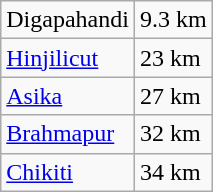<table class="wikitable">
<tr>
<td>Digapahandi</td>
<td>9.3 km</td>
</tr>
<tr>
<td><a href='#'>Hinjilicut</a></td>
<td>23 km</td>
</tr>
<tr>
<td><a href='#'>Asika</a></td>
<td>27 km</td>
</tr>
<tr>
<td><a href='#'>Brahmapur</a></td>
<td>32 km</td>
</tr>
<tr>
<td><a href='#'>Chikiti</a></td>
<td>34 km</td>
</tr>
</table>
